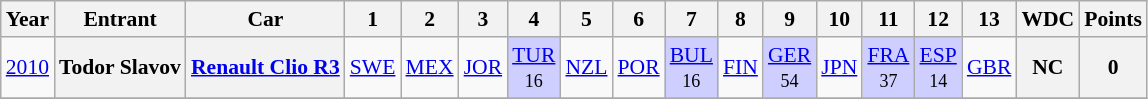<table class="wikitable" border="1" style="text-align:center; font-size:90%;">
<tr>
<th>Year</th>
<th>Entrant</th>
<th>Car</th>
<th>1</th>
<th>2</th>
<th>3</th>
<th>4</th>
<th>5</th>
<th>6</th>
<th>7</th>
<th>8</th>
<th>9</th>
<th>10</th>
<th>11</th>
<th>12</th>
<th>13</th>
<th>WDC</th>
<th>Points</th>
</tr>
<tr>
<td><a href='#'>2010</a></td>
<th>Todor Slavov</th>
<th><a href='#'>Renault Clio R3</a></th>
<td><a href='#'>SWE</a></td>
<td><a href='#'>MEX</a></td>
<td><a href='#'>JOR</a></td>
<td style="background:#CFCFFF;"><a href='#'>TUR</a><br><small>16</small></td>
<td><a href='#'>NZL</a></td>
<td><a href='#'>POR</a></td>
<td style="background:#CFCFFF;"><a href='#'>BUL</a><br><small>16</small></td>
<td><a href='#'>FIN</a></td>
<td style="background:#CFCFFF;"><a href='#'>GER</a><br><small>54</small></td>
<td><a href='#'>JPN</a></td>
<td style="background:#CFCFFF;"><a href='#'>FRA</a><br><small>37</small></td>
<td style="background:#CFCFFF;"><a href='#'>ESP</a><br><small>14</small></td>
<td><a href='#'>GBR</a></td>
<th>NC</th>
<th>0</th>
</tr>
<tr>
</tr>
</table>
